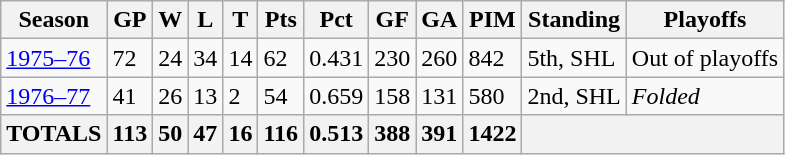<table class="wikitable">
<tr>
<th>Season</th>
<th>GP</th>
<th>W</th>
<th>L</th>
<th>T</th>
<th>Pts</th>
<th>Pct</th>
<th>GF</th>
<th>GA</th>
<th>PIM</th>
<th>Standing</th>
<th>Playoffs</th>
</tr>
<tr>
<td><a href='#'>1975–76</a></td>
<td>72</td>
<td>24</td>
<td>34</td>
<td>14</td>
<td>62</td>
<td>0.431</td>
<td>230</td>
<td>260</td>
<td>842</td>
<td>5th, SHL</td>
<td>Out of playoffs</td>
</tr>
<tr>
<td><a href='#'>1976–77</a></td>
<td>41</td>
<td>26</td>
<td>13</td>
<td>2</td>
<td>54</td>
<td>0.659</td>
<td>158</td>
<td>131</td>
<td>580</td>
<td>2nd, SHL</td>
<td><em>Folded</em></td>
</tr>
<tr>
<th>TOTALS</th>
<th>113</th>
<th>50</th>
<th>47</th>
<th>16</th>
<th>116</th>
<th>0.513</th>
<th>388</th>
<th>391</th>
<th>1422</th>
<th colspan="2"> </th>
</tr>
</table>
